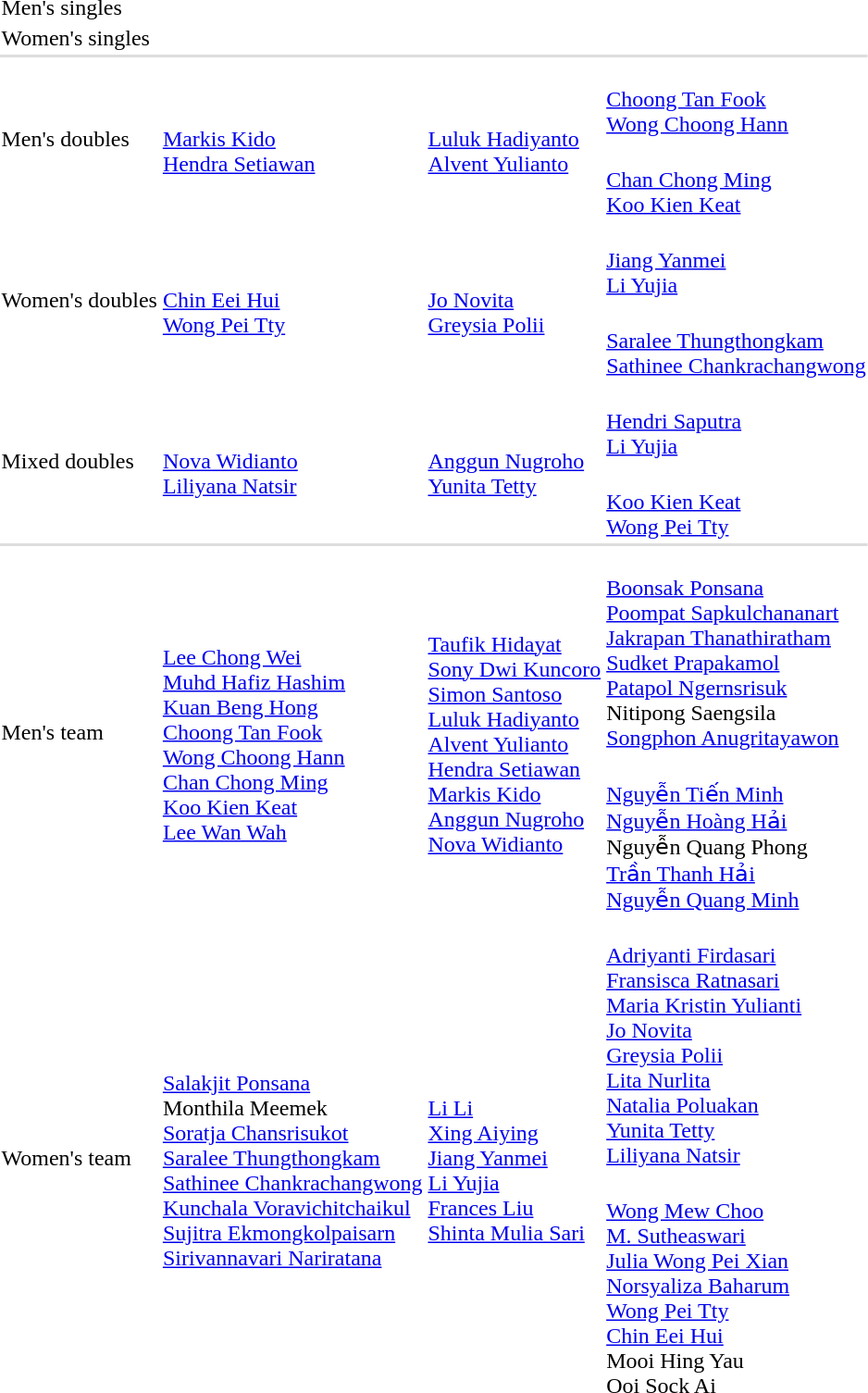<table>
<tr>
<td rowspan=2>Men's singles</td>
<td rowspan=2></td>
<td rowspan=2></td>
<td></td>
</tr>
<tr>
<td></td>
</tr>
<tr>
<td rowspan=2>Women's singles</td>
<td rowspan=2></td>
<td rowspan=2></td>
<td></td>
</tr>
<tr>
<td></td>
</tr>
<tr bgcolor=#dddddd>
<td colspan=4></td>
</tr>
<tr>
<td rowspan=2>Men's doubles</td>
<td rowspan=2> <br><a href='#'>Markis Kido</a><br><a href='#'>Hendra Setiawan</a></td>
<td rowspan=2> <br> <a href='#'>Luluk Hadiyanto</a> <br> <a href='#'>Alvent Yulianto</a></td>
<td> <br> <a href='#'>Choong Tan Fook</a> <br> <a href='#'>Wong Choong Hann</a></td>
</tr>
<tr>
<td><br> <a href='#'>Chan Chong Ming</a> <br> <a href='#'>Koo Kien Keat</a></td>
</tr>
<tr>
<td rowspan=2>Women's doubles</td>
<td rowspan=2><br> <a href='#'>Chin Eei Hui</a><br><a href='#'>Wong Pei Tty</a></td>
<td rowspan=2> <br> <a href='#'>Jo Novita</a> <br> <a href='#'>Greysia Polii</a></td>
<td> <br> <a href='#'>Jiang Yanmei</a> <br> <a href='#'>Li Yujia</a></td>
</tr>
<tr>
<td> <br> <a href='#'>Saralee Thungthongkam</a> <br> <a href='#'>Sathinee Chankrachangwong</a></td>
</tr>
<tr>
<td rowspan=2>Mixed doubles</td>
<td rowspan=2> <br> <a href='#'>Nova Widianto</a><br><a href='#'>Liliyana Natsir</a></td>
<td rowspan=2> <br> <a href='#'>Anggun Nugroho</a> <br> <a href='#'>Yunita Tetty</a></td>
<td nowrap> <br> <a href='#'>Hendri Saputra</a> <br> <a href='#'>Li Yujia</a></td>
</tr>
<tr>
<td> <br> <a href='#'>Koo Kien Keat</a> <br> <a href='#'>Wong Pei Tty</a></td>
</tr>
<tr bgcolor=#dddddd>
<td colspan=4></td>
</tr>
<tr>
<td rowspan=2>Men's team</td>
<td rowspan=2><br><a href='#'>Lee Chong Wei</a><br><a href='#'>Muhd Hafiz Hashim</a><br><a href='#'>Kuan Beng Hong</a><br><a href='#'>Choong Tan Fook</a><br><a href='#'>Wong Choong Hann</a><br><a href='#'>Chan Chong Ming</a><br><a href='#'>Koo Kien Keat</a><br><a href='#'>Lee Wan Wah</a></td>
<td rowspan=2 nowrap><br><a href='#'>Taufik Hidayat</a><br><a href='#'>Sony Dwi Kuncoro</a><br><a href='#'>Simon Santoso</a><br><a href='#'>Luluk Hadiyanto</a><br><a href='#'>Alvent Yulianto</a><br><a href='#'>Hendra Setiawan</a><br><a href='#'>Markis Kido</a><br><a href='#'>Anggun Nugroho</a><br><a href='#'>Nova Widianto</a></td>
<td nowrap><br><a href='#'>Boonsak Ponsana</a><br><a href='#'>Poompat Sapkulchananart</a><br><a href='#'>Jakrapan Thanathiratham</a><br><a href='#'>Sudket Prapakamol</a><br><a href='#'>Patapol Ngernsrisuk</a><br>Nitipong Saengsila<br><a href='#'>Songphon Anugritayawon</a></td>
</tr>
<tr>
<td><br><a href='#'>Nguyễn Tiến Minh</a><br><a href='#'>Nguyễn Hoàng Hải</a><br>Nguyễn Quang Phong<br><a href='#'>Trần Thanh Hải</a><br><a href='#'>Nguyễn Quang Minh</a></td>
</tr>
<tr>
<td rowspan=2>Women's team</td>
<td rowspan=2 nowrap><br><a href='#'>Salakjit Ponsana</a><br>Monthila Meemek<br><a href='#'>Soratja Chansrisukot</a><br><a href='#'>Saralee Thungthongkam</a><br><a href='#'>Sathinee Chankrachangwong</a><br><a href='#'>Kunchala Voravichitchaikul</a><br><a href='#'>Sujitra Ekmongkolpaisarn</a><br><a href='#'>Sirivannavari Nariratana</a></td>
<td rowspan=2><br><a href='#'>Li Li</a><br><a href='#'>Xing Aiying</a><br><a href='#'>Jiang Yanmei</a><br><a href='#'>Li Yujia</a><br><a href='#'>Frances Liu</a><br><a href='#'>Shinta Mulia Sari</a></td>
<td><br><a href='#'>Adriyanti Firdasari</a><br><a href='#'>Fransisca Ratnasari</a><br><a href='#'>Maria Kristin Yulianti</a><br><a href='#'>Jo Novita</a><br><a href='#'>Greysia Polii</a><br><a href='#'>Lita Nurlita</a><br><a href='#'>Natalia Poluakan</a><br><a href='#'>Yunita Tetty</a><br><a href='#'>Liliyana Natsir</a></td>
</tr>
<tr>
<td><br><a href='#'>Wong Mew Choo</a><br><a href='#'>M. Sutheaswari</a><br><a href='#'>Julia Wong Pei Xian</a><br><a href='#'>Norsyaliza Baharum</a><br><a href='#'>Wong Pei Tty</a><br><a href='#'>Chin Eei Hui</a><br>Mooi Hing Yau<br>Ooi Sock Ai</td>
</tr>
</table>
